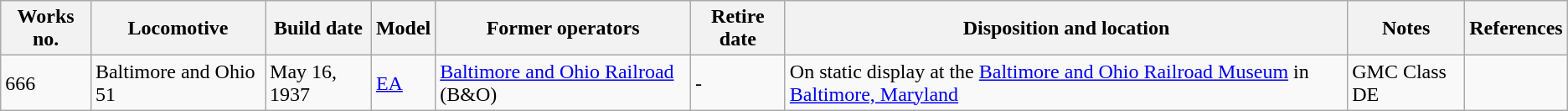<table class="wikitable">
<tr>
<th>Works no.</th>
<th>Locomotive</th>
<th>Build date</th>
<th>Model</th>
<th>Former operators</th>
<th>Retire date</th>
<th>Disposition and location</th>
<th>Notes</th>
<th>References</th>
</tr>
<tr>
<td>666</td>
<td>Baltimore and Ohio 51</td>
<td>May 16, 1937</td>
<td><a href='#'>EA</a></td>
<td><a href='#'>Baltimore and Ohio Railroad</a> (B&O)</td>
<td>-</td>
<td>On static display at the <a href='#'>Baltimore and Ohio Railroad Museum</a> in <a href='#'>Baltimore, Maryland</a></td>
<td>GMC Class DE</td>
<td></td>
</tr>
</table>
